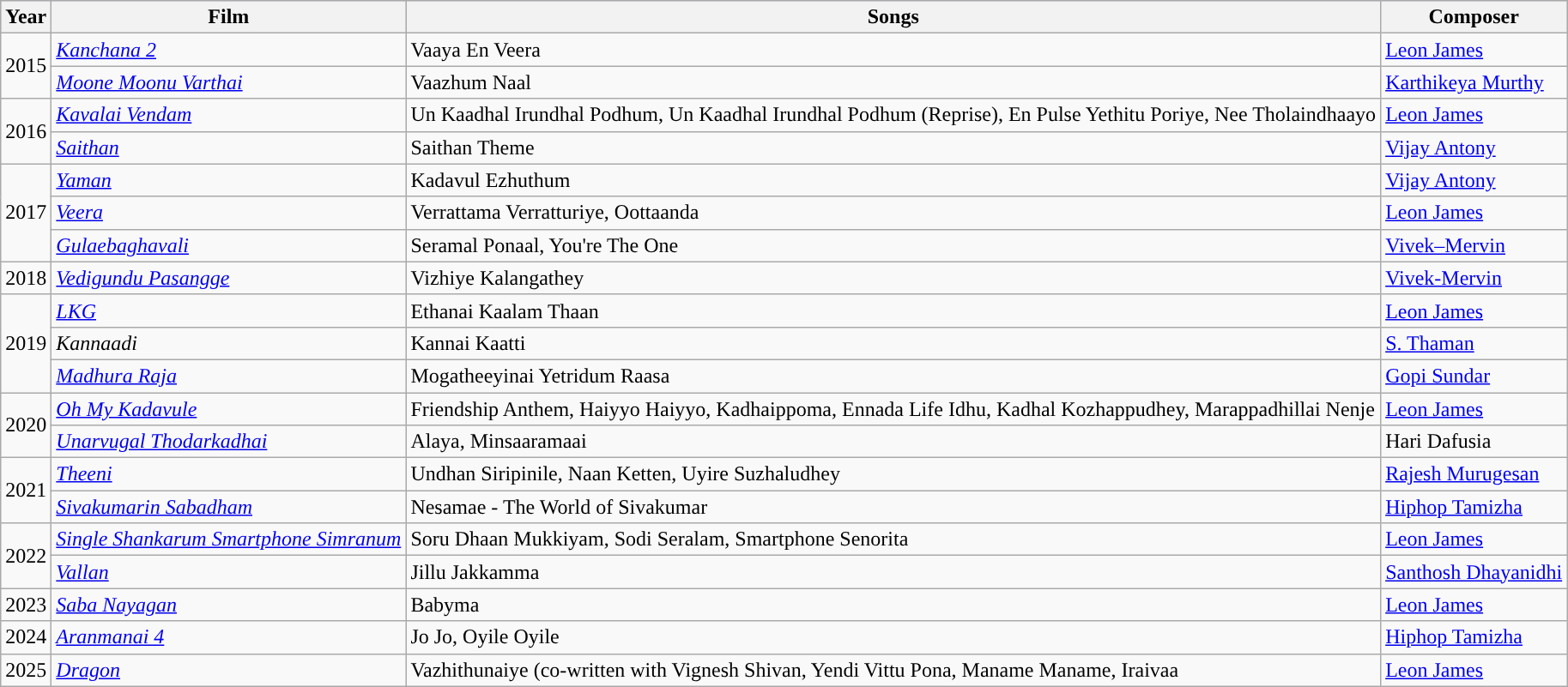<table class="wikitable">
<tr style="text-align:center; background:LightSteelBlue; width:60%;">
<th>Year</th>
<th>Film</th>
<th>Songs</th>
<th>Composer</th>
</tr>
<tr>
<td rowspan="2">2015</td>
<td><em><a href='#'>Kanchana 2</a></em></td>
<td>Vaaya En Veera</td>
<td><a href='#'>Leon James</a></td>
</tr>
<tr>
<td><em><a href='#'>Moone Moonu Varthai</a></em></td>
<td>Vaazhum Naal</td>
<td><a href='#'>Karthikeya Murthy</a></td>
</tr>
<tr>
<td rowspan="2">2016</td>
<td><em><a href='#'>Kavalai Vendam</a></em></td>
<td>Un Kaadhal Irundhal Podhum, Un Kaadhal Irundhal Podhum (Reprise), En Pulse Yethitu Poriye, Nee Tholaindhaayo</td>
<td><a href='#'>Leon James</a></td>
</tr>
<tr>
<td><em><a href='#'>Saithan</a></em></td>
<td>Saithan Theme</td>
<td><a href='#'>Vijay Antony</a></td>
</tr>
<tr>
<td rowspan="3">2017</td>
<td><em><a href='#'>Yaman</a></em></td>
<td>Kadavul Ezhuthum</td>
<td><a href='#'>Vijay Antony</a></td>
</tr>
<tr>
<td><em><a href='#'>Veera</a></em></td>
<td>Verrattama Verratturiye, Oottaanda</td>
<td><a href='#'>Leon James</a></td>
</tr>
<tr>
<td><em><a href='#'>Gulaebaghavali</a></em></td>
<td>Seramal Ponaal, You're The One</td>
<td><a href='#'>Vivek–Mervin</a></td>
</tr>
<tr>
<td rowspan="1">2018</td>
<td><em><a href='#'>Vedigundu Pasangge</a></em></td>
<td>Vizhiye Kalangathey</td>
<td><a href='#'>Vivek-Mervin</a></td>
</tr>
<tr>
<td rowspan="3">2019</td>
<td><em><a href='#'>LKG</a></em></td>
<td>Ethanai Kaalam Thaan</td>
<td><a href='#'>Leon James</a></td>
</tr>
<tr>
<td><em>Kannaadi</em></td>
<td>Kannai Kaatti</td>
<td><a href='#'>S. Thaman</a></td>
</tr>
<tr>
<td><em><a href='#'>Madhura Raja</a></em></td>
<td>Mogatheeyinai Yetridum Raasa</td>
<td><a href='#'>Gopi Sundar</a></td>
</tr>
<tr>
<td rowspan="2">2020</td>
<td><em><a href='#'>Oh My Kadavule</a></em></td>
<td>Friendship Anthem, Haiyyo Haiyyo, Kadhaippoma, Ennada Life Idhu, Kadhal Kozhappudhey, Marappadhillai Nenje</td>
<td><a href='#'>Leon James</a></td>
</tr>
<tr>
<td><em><a href='#'>Unarvugal Thodarkadhai</a></em></td>
<td>Alaya, Minsaaramaai</td>
<td>Hari Dafusia</td>
</tr>
<tr>
<td rowspan="2">2021</td>
<td><em><a href='#'>Theeni</a></em></td>
<td>Undhan Siripinile, Naan Ketten, Uyire Suzhaludhey</td>
<td><a href='#'>Rajesh Murugesan</a></td>
</tr>
<tr>
<td><em><a href='#'>Sivakumarin Sabadham</a></em></td>
<td>Nesamae - The World of Sivakumar</td>
<td><a href='#'>Hiphop Tamizha</a></td>
</tr>
<tr>
<td rowspan="2”">2022</td>
<td><em><a href='#'>Single Shankarum Smartphone Simranum</a></em></td>
<td>Soru Dhaan Mukkiyam, Sodi Seralam, Smartphone Senorita</td>
<td><a href='#'>Leon James</a></td>
</tr>
<tr>
<td><em><a href='#'>Vallan</a></em></td>
<td>Jillu Jakkamma</td>
<td><a href='#'>Santhosh Dhayanidhi</a></td>
</tr>
<tr>
<td rowspan="1">2023</td>
<td><em><a href='#'>Saba Nayagan</a></em></td>
<td>Babyma</td>
<td><a href='#'>Leon James</a></td>
</tr>
<tr>
<td>2024</td>
<td><em><a href='#'>Aranmanai 4</a></em></td>
<td>Jo Jo, Oyile Oyile</td>
<td><a href='#'>Hiphop Tamizha</a></td>
</tr>
<tr>
<td>2025</td>
<td><em><a href='#'>Dragon</a></em></td>
<td>Vazhithunaiye (co-written with Vignesh Shivan, Yendi Vittu Pona, Maname Maname, Iraivaa</td>
<td><a href='#'>Leon James</a></td>
</tr>
</table>
